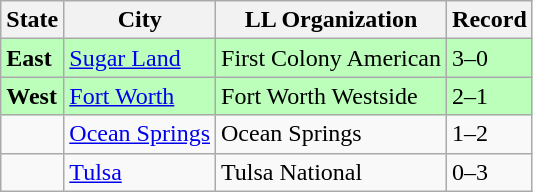<table class="wikitable">
<tr>
<th>State</th>
<th>City</th>
<th>LL Organization</th>
<th>Record</th>
</tr>
<tr bgcolor=#bbffbb>
<td><strong> East</strong></td>
<td><a href='#'>Sugar Land</a></td>
<td>First Colony American</td>
<td>3–0</td>
</tr>
<tr bgcolor=#bbffbb>
<td><strong> West</strong></td>
<td><a href='#'>Fort Worth</a></td>
<td>Fort Worth Westside</td>
<td>2–1</td>
</tr>
<tr>
<td><strong></strong></td>
<td><a href='#'>Ocean Springs</a></td>
<td>Ocean Springs</td>
<td>1–2</td>
</tr>
<tr>
<td><strong></strong></td>
<td><a href='#'>Tulsa</a></td>
<td>Tulsa National</td>
<td>0–3</td>
</tr>
</table>
